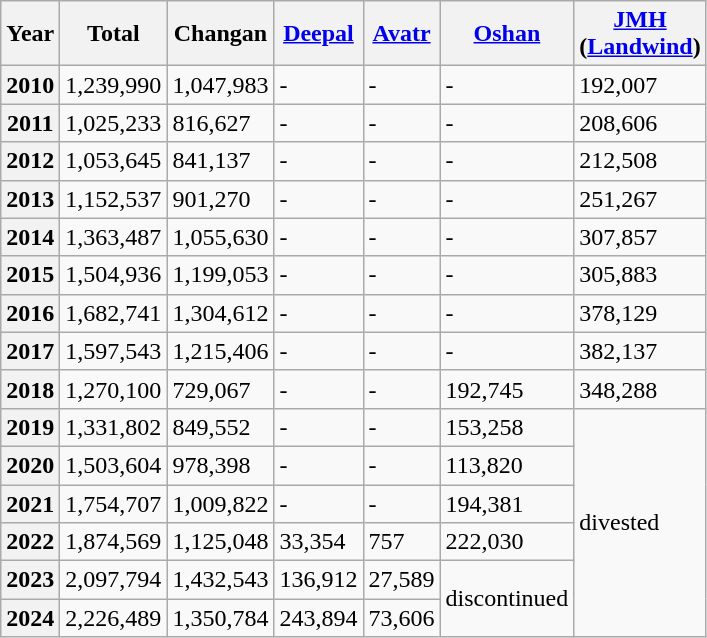<table class="wikitable">
<tr>
<th>Year</th>
<th>Total</th>
<th>Changan</th>
<th><a href='#'>Deepal</a></th>
<th><a href='#'>Avatr</a></th>
<th><a href='#'>Oshan</a></th>
<th><a href='#'>JMH</a><br>(<a href='#'>Landwind</a>)</th>
</tr>
<tr>
<th>2010</th>
<td>1,239,990</td>
<td>1,047,983</td>
<td>-</td>
<td>-</td>
<td>-</td>
<td>192,007</td>
</tr>
<tr>
<th>2011</th>
<td>1,025,233</td>
<td>816,627</td>
<td>-</td>
<td>-</td>
<td>-</td>
<td>208,606</td>
</tr>
<tr>
<th>2012</th>
<td>1,053,645</td>
<td>841,137</td>
<td>-</td>
<td>-</td>
<td>-</td>
<td>212,508</td>
</tr>
<tr>
<th>2013</th>
<td>1,152,537</td>
<td>901,270</td>
<td>-</td>
<td>-</td>
<td>-</td>
<td>251,267</td>
</tr>
<tr>
<th>2014</th>
<td>1,363,487</td>
<td>1,055,630</td>
<td>-</td>
<td>-</td>
<td>-</td>
<td>307,857</td>
</tr>
<tr>
<th>2015</th>
<td>1,504,936</td>
<td>1,199,053</td>
<td>-</td>
<td>-</td>
<td>-</td>
<td>305,883</td>
</tr>
<tr>
<th>2016</th>
<td>1,682,741</td>
<td>1,304,612</td>
<td>-</td>
<td>-</td>
<td>-</td>
<td>378,129</td>
</tr>
<tr>
<th>2017</th>
<td>1,597,543</td>
<td>1,215,406</td>
<td>-</td>
<td>-</td>
<td>-</td>
<td>382,137</td>
</tr>
<tr>
<th>2018</th>
<td>1,270,100</td>
<td>729,067</td>
<td>-</td>
<td>-</td>
<td>192,745</td>
<td>348,288</td>
</tr>
<tr>
<th>2019</th>
<td>1,331,802</td>
<td>849,552</td>
<td>-</td>
<td>-</td>
<td>153,258</td>
<td rowspan="6">divested</td>
</tr>
<tr>
<th>2020</th>
<td>1,503,604</td>
<td>978,398</td>
<td>-</td>
<td>-</td>
<td>113,820</td>
</tr>
<tr>
<th>2021</th>
<td>1,754,707</td>
<td>1,009,822</td>
<td>-</td>
<td>-</td>
<td>194,381</td>
</tr>
<tr>
<th>2022</th>
<td>1,874,569</td>
<td>1,125,048</td>
<td>33,354</td>
<td>757</td>
<td>222,030</td>
</tr>
<tr>
<th>2023</th>
<td>2,097,794</td>
<td>1,432,543</td>
<td>136,912</td>
<td>27,589</td>
<td rowspan="2">discontinued</td>
</tr>
<tr>
<th>2024</th>
<td>2,226,489</td>
<td>1,350,784</td>
<td>243,894</td>
<td>73,606</td>
</tr>
</table>
